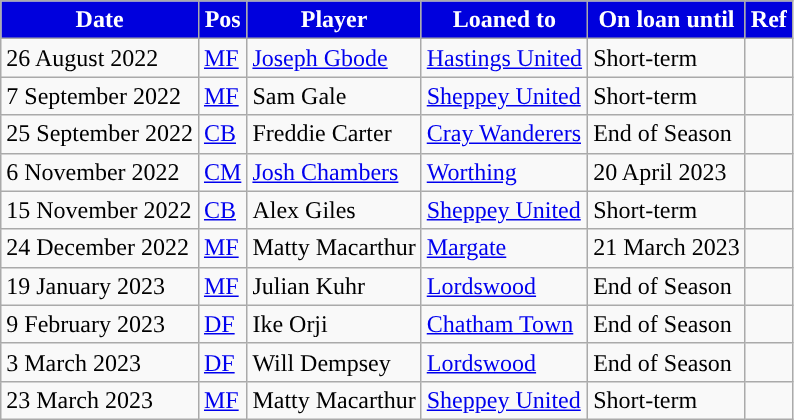<table class="wikitable plainrowheaders sortable">
<tr>
<th style="background:#0000dd; color:#fff; ">Date</th>
<th style="background:#0000dd; color:#fff; ">Pos</th>
<th style="background:#0000dd; color:#fff; ">Player</th>
<th style="background:#0000dd; color:#fff; ">Loaned to</th>
<th style="background:#0000dd; color:#fff; ">On loan until</th>
<th style="background:#0000dd; color:#fff; ">Ref</th>
</tr>
<tr>
<td>26 August 2022</td>
<td><a href='#'>MF</a></td>
<td> <a href='#'>Joseph Gbode</a></td>
<td> <a href='#'>Hastings United</a></td>
<td>Short-term</td>
<td></td>
</tr>
<tr>
<td>7 September 2022</td>
<td><a href='#'>MF</a></td>
<td> Sam Gale</td>
<td> <a href='#'>Sheppey United</a></td>
<td>Short-term</td>
<td></td>
</tr>
<tr>
<td>25 September 2022</td>
<td><a href='#'>CB</a></td>
<td> Freddie Carter</td>
<td> <a href='#'>Cray Wanderers</a></td>
<td>End of Season</td>
<td></td>
</tr>
<tr>
<td>6 November 2022</td>
<td><a href='#'>CM</a></td>
<td> <a href='#'>Josh Chambers</a></td>
<td> <a href='#'>Worthing</a></td>
<td>20 April 2023</td>
<td></td>
</tr>
<tr>
<td>15 November 2022</td>
<td><a href='#'>CB</a></td>
<td> Alex Giles</td>
<td> <a href='#'>Sheppey United</a></td>
<td>Short-term</td>
<td></td>
</tr>
<tr>
<td>24 December 2022</td>
<td><a href='#'>MF</a></td>
<td> Matty Macarthur</td>
<td> <a href='#'>Margate</a></td>
<td>21 March 2023</td>
<td></td>
</tr>
<tr>
<td>19 January 2023</td>
<td><a href='#'>MF</a></td>
<td> Julian Kuhr</td>
<td> <a href='#'>Lordswood</a></td>
<td>End of Season</td>
<td></td>
</tr>
<tr>
<td>9 February 2023</td>
<td><a href='#'>DF</a></td>
<td> Ike Orji</td>
<td> <a href='#'>Chatham Town</a></td>
<td>End of Season</td>
<td></td>
</tr>
<tr>
<td>3 March 2023</td>
<td><a href='#'>DF</a></td>
<td> Will Dempsey</td>
<td> <a href='#'>Lordswood</a></td>
<td>End of Season</td>
<td></td>
</tr>
<tr>
<td>23 March 2023</td>
<td><a href='#'>MF</a></td>
<td> Matty Macarthur</td>
<td> <a href='#'>Sheppey United</a></td>
<td>Short-term</td>
<td></td>
</tr>
</table>
